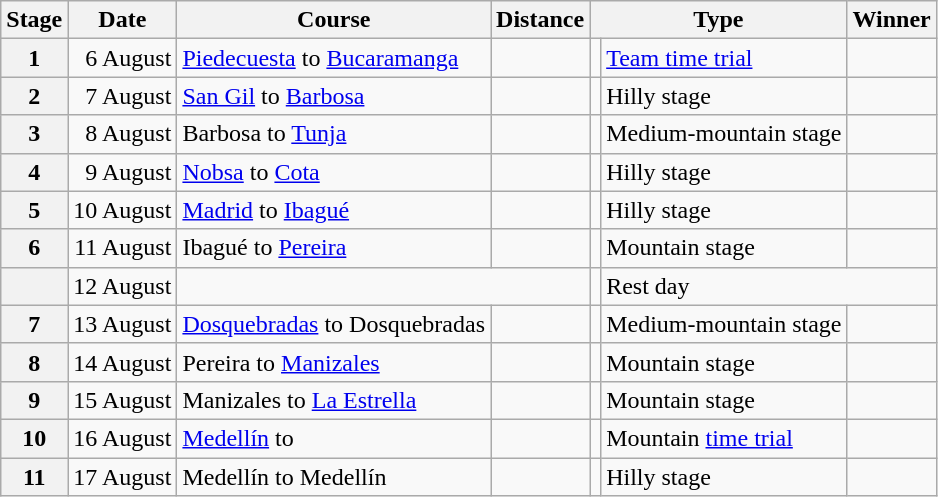<table class="wikitable">
<tr>
<th scope="col">Stage</th>
<th scope="col">Date</th>
<th scope="col">Course</th>
<th scope="col">Distance</th>
<th scope="col" colspan="2">Type</th>
<th scope="col">Winner</th>
</tr>
<tr>
<th style="text-align:center">1</th>
<td align=right>6 August</td>
<td><a href='#'>Piedecuesta</a> to <a href='#'>Bucaramanga</a></td>
<td style="text-align:center;"></td>
<td></td>
<td><a href='#'>Team time trial</a></td>
<td></td>
</tr>
<tr>
<th style="text-align:center">2</th>
<td align=right>7 August</td>
<td><a href='#'>San Gil</a> to <a href='#'>Barbosa</a></td>
<td style="text-align:center;"></td>
<td></td>
<td>Hilly stage</td>
<td></td>
</tr>
<tr>
<th style="text-align:center">3</th>
<td align=right>8 August</td>
<td>Barbosa to <a href='#'>Tunja</a></td>
<td style="text-align:center;"></td>
<td></td>
<td>Medium-mountain stage</td>
<td></td>
</tr>
<tr>
<th style="text-align:center">4</th>
<td align=right>9 August</td>
<td><a href='#'>Nobsa</a> to <a href='#'>Cota</a></td>
<td style="text-align:center;"></td>
<td></td>
<td>Hilly stage</td>
<td></td>
</tr>
<tr>
<th style="text-align:center">5</th>
<td align=right>10 August</td>
<td><a href='#'>Madrid</a> to <a href='#'>Ibagué</a></td>
<td style="text-align:center;"></td>
<td></td>
<td>Hilly stage</td>
<td></td>
</tr>
<tr>
<th style="text-align:center">6</th>
<td align=right>11 August</td>
<td>Ibagué to <a href='#'>Pereira</a></td>
<td style="text-align:center;"></td>
<td></td>
<td>Mountain stage</td>
<td></td>
</tr>
<tr>
<th scope="row"></th>
<td style="text-align:center;">12 August</td>
<td colspan="2"></td>
<td></td>
<td colspan="3">Rest day</td>
</tr>
<tr>
<th style="text-align:center">7</th>
<td align=right>13 August</td>
<td><a href='#'>Dosquebradas</a> to Dosquebradas</td>
<td style="text-align:center;"></td>
<td></td>
<td>Medium-mountain stage</td>
<td></td>
</tr>
<tr>
<th style="text-align:center">8</th>
<td align=right>14 August</td>
<td>Pereira to <a href='#'>Manizales</a></td>
<td style="text-align:center;"></td>
<td></td>
<td>Mountain stage</td>
<td></td>
</tr>
<tr>
<th style="text-align:center">9</th>
<td align=right>15 August</td>
<td>Manizales to <a href='#'>La Estrella</a></td>
<td style="text-align:center;"></td>
<td></td>
<td>Mountain stage</td>
<td></td>
</tr>
<tr>
<th style="text-align:center">10</th>
<td align=right>16 August</td>
<td><a href='#'>Medellín</a> to </td>
<td style="text-align:center;"></td>
<td></td>
<td>Mountain <a href='#'>time trial</a></td>
<td></td>
</tr>
<tr>
<th style="text-align:center">11</th>
<td align=right>17 August</td>
<td>Medellín to Medellín</td>
<td style="text-align:center;"></td>
<td></td>
<td>Hilly stage</td>
<td></td>
</tr>
</table>
